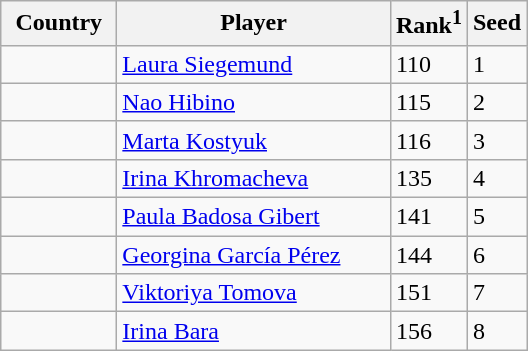<table class="sortable wikitable">
<tr>
<th width="70">Country</th>
<th width="175">Player</th>
<th>Rank<sup>1</sup></th>
<th>Seed</th>
</tr>
<tr>
<td></td>
<td><a href='#'>Laura Siegemund</a></td>
<td>110</td>
<td>1</td>
</tr>
<tr>
<td></td>
<td><a href='#'>Nao Hibino</a></td>
<td>115</td>
<td>2</td>
</tr>
<tr>
<td></td>
<td><a href='#'>Marta Kostyuk</a></td>
<td>116</td>
<td>3</td>
</tr>
<tr>
<td></td>
<td><a href='#'>Irina Khromacheva</a></td>
<td>135</td>
<td>4</td>
</tr>
<tr>
<td></td>
<td><a href='#'>Paula Badosa Gibert</a></td>
<td>141</td>
<td>5</td>
</tr>
<tr>
<td></td>
<td><a href='#'>Georgina García Pérez</a></td>
<td>144</td>
<td>6</td>
</tr>
<tr>
<td></td>
<td><a href='#'>Viktoriya Tomova</a></td>
<td>151</td>
<td>7</td>
</tr>
<tr>
<td></td>
<td><a href='#'>Irina Bara</a></td>
<td>156</td>
<td>8</td>
</tr>
</table>
